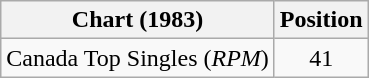<table class="wikitable">
<tr>
<th>Chart (1983)</th>
<th>Position</th>
</tr>
<tr>
<td>Canada Top Singles (<em>RPM</em>)</td>
<td align="center">41</td>
</tr>
</table>
